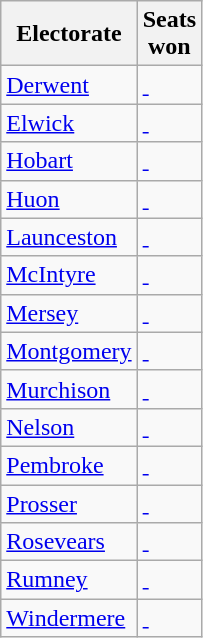<table class="wikitable">
<tr>
<th>Electorate</th>
<th colspan=1>Seats won</th>
</tr>
<tr>
<td><a href='#'>Derwent</a></td>
<td width=20 ><a href='#'> </a></td>
</tr>
<tr>
<td><a href='#'>Elwick</a></td>
<td><a href='#'> </a></td>
</tr>
<tr>
<td><a href='#'>Hobart</a></td>
<td><a href='#'> </a></td>
</tr>
<tr>
<td><a href='#'>Huon</a></td>
<td><a href='#'> </a></td>
</tr>
<tr>
<td><a href='#'>Launceston</a></td>
<td width=20 ><a href='#'> </a></td>
</tr>
<tr>
<td><a href='#'>McIntyre</a></td>
<td width=20 ><a href='#'> </a></td>
</tr>
<tr>
<td><a href='#'>Mersey</a></td>
<td width=20 ><a href='#'> </a></td>
</tr>
<tr>
<td><a href='#'>Montgomery</a></td>
<td width=20 ><a href='#'> </a></td>
</tr>
<tr>
<td><a href='#'>Murchison</a></td>
<td width=20 ><a href='#'> </a></td>
</tr>
<tr>
<td><a href='#'>Nelson</a></td>
<td width=20 ><a href='#'> </a></td>
</tr>
<tr>
<td><a href='#'>Pembroke</a></td>
<td width=20 ><a href='#'> </a></td>
</tr>
<tr>
<td><a href='#'>Prosser</a></td>
<td width=20 ><a href='#'> </a></td>
</tr>
<tr>
<td><a href='#'>Rosevears</a></td>
<td width=20 ><a href='#'> </a></td>
</tr>
<tr>
<td><a href='#'>Rumney</a></td>
<td width=20 ><a href='#'> </a></td>
</tr>
<tr>
<td><a href='#'>Windermere</a></td>
<td width=20 ><a href='#'> </a></td>
</tr>
</table>
